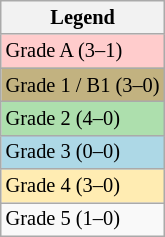<table class="wikitable" style="font-size:85%;">
<tr>
<th>Legend</th>
</tr>
<tr bgcolor="ffcccc">
<td>Grade A (3–1)</td>
</tr>
<tr bgcolor="C2B280">
<td>Grade 1 / B1 (3–0)</td>
</tr>
<tr bgcolor="ADDFAD">
<td>Grade 2 (4–0)</td>
</tr>
<tr bgcolor="lightblue">
<td>Grade 3 (0–0)</td>
</tr>
<tr bgcolor="ffecb2">
<td>Grade 4 (3–0)</td>
</tr>
<tr>
<td>Grade 5 (1–0)</td>
</tr>
</table>
